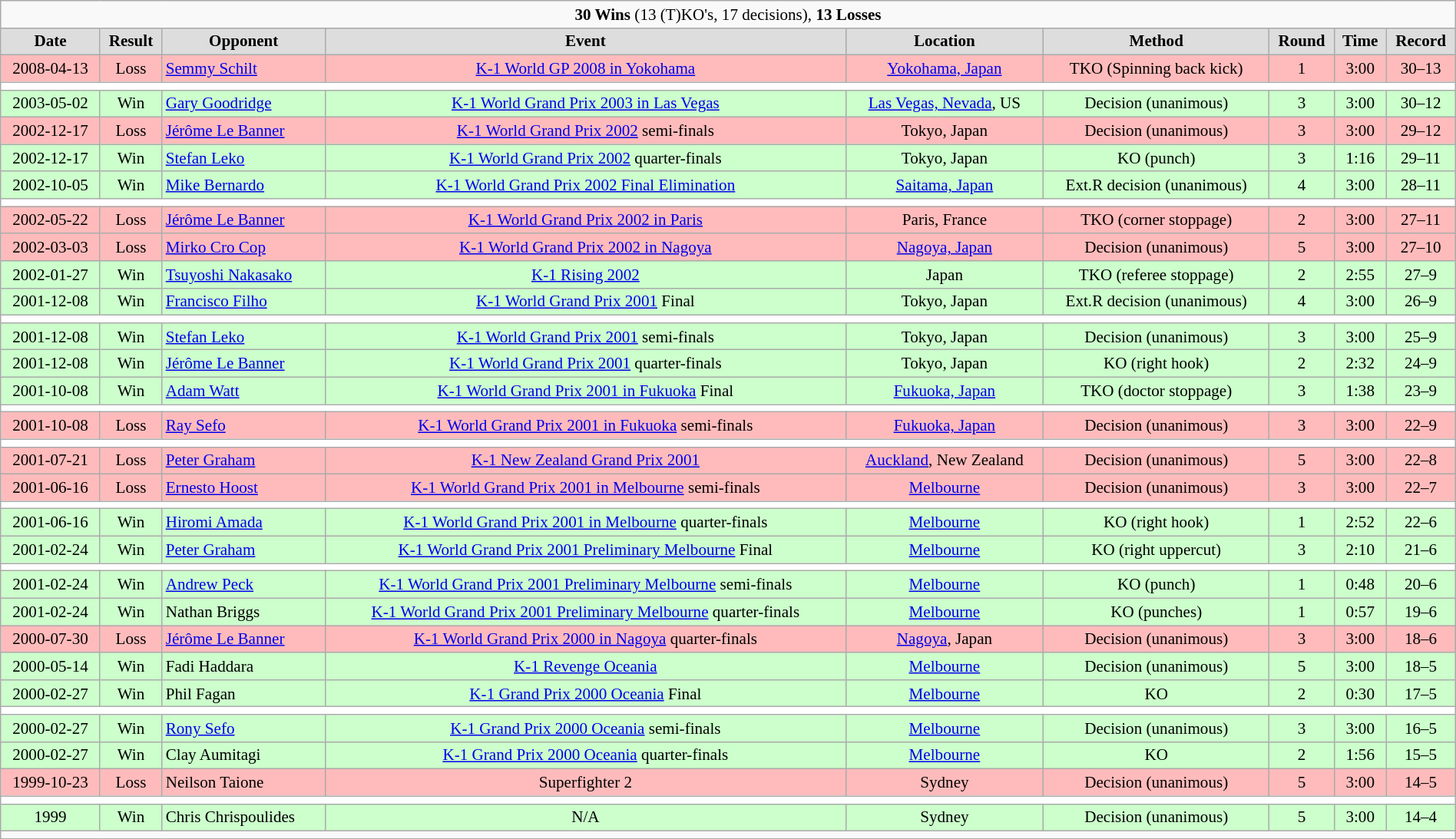<table class="wikitable" style="width:100%; clear:both; margin:1.5em auto; text-align:center; font-size:88%;">
<tr>
<td colspan=9><strong>30 Wins</strong> (13 (T)KO's, 17 decisions), <strong>13 Losses</strong></td>
</tr>
<tr style="text-align:center; background:#ddd;">
<td><strong>Date</strong></td>
<td><strong>Result</strong></td>
<td><strong>Opponent</strong></td>
<td><strong>Event</strong></td>
<td><strong>Location</strong></td>
<td><strong>Method</strong></td>
<td><strong>Round</strong></td>
<td><strong>Time</strong></td>
<td><strong>Record</strong></td>
</tr>
<tr style="text-align:center; background:#fbb;">
<td>2008-04-13</td>
<td>Loss</td>
<td align=left> <a href='#'>Semmy Schilt</a></td>
<td><a href='#'>K-1 World GP 2008 in Yokohama</a></td>
<td><a href='#'>Yokohama, Japan</a></td>
<td>TKO (Spinning back kick)</td>
<td>1</td>
<td>3:00</td>
<td>30–13</td>
</tr>
<tr>
<th style=background:white colspan=9></th>
</tr>
<tr style="text-align:center; background:#cfc;">
<td>2003-05-02</td>
<td>Win</td>
<td align=left> <a href='#'>Gary Goodridge</a></td>
<td><a href='#'>K-1 World Grand Prix 2003 in Las Vegas</a></td>
<td><a href='#'>Las Vegas, Nevada</a>, US</td>
<td>Decision (unanimous)</td>
<td>3</td>
<td>3:00</td>
<td>30–12</td>
</tr>
<tr style="text-align:center; background:#fbb;">
<td>2002-12-17</td>
<td>Loss</td>
<td align=left> <a href='#'>Jérôme Le Banner</a></td>
<td><a href='#'>K-1 World Grand Prix 2002</a> semi-finals</td>
<td>Tokyo, Japan</td>
<td>Decision (unanimous)</td>
<td>3</td>
<td>3:00</td>
<td>29–12</td>
</tr>
<tr style="text-align:center; background:#cfc;">
<td>2002-12-17</td>
<td>Win</td>
<td align=left> <a href='#'>Stefan Leko</a></td>
<td><a href='#'>K-1 World Grand Prix 2002</a> quarter-finals</td>
<td>Tokyo, Japan</td>
<td>KO (punch)</td>
<td>3</td>
<td>1:16</td>
<td>29–11</td>
</tr>
<tr style="text-align:center; background:#cfc;">
<td>2002-10-05</td>
<td>Win</td>
<td align=left> <a href='#'>Mike Bernardo</a></td>
<td><a href='#'>K-1 World Grand Prix 2002 Final Elimination</a></td>
<td><a href='#'>Saitama, Japan</a></td>
<td>Ext.R decision (unanimous)</td>
<td>4</td>
<td>3:00</td>
<td>28–11</td>
</tr>
<tr>
<th style=background:white colspan=9></th>
</tr>
<tr style="text-align:center; background:#fbb;">
<td>2002-05-22</td>
<td>Loss</td>
<td align=left> <a href='#'>Jérôme Le Banner</a></td>
<td><a href='#'>K-1 World Grand Prix 2002 in Paris</a></td>
<td>Paris, France</td>
<td>TKO (corner stoppage)</td>
<td>2</td>
<td>3:00</td>
<td>27–11</td>
</tr>
<tr style="text-align:center; background:#fbb;">
<td>2002-03-03</td>
<td>Loss</td>
<td align=left> <a href='#'>Mirko Cro Cop</a></td>
<td><a href='#'>K-1 World Grand Prix 2002 in Nagoya</a></td>
<td><a href='#'>Nagoya, Japan</a></td>
<td>Decision (unanimous)</td>
<td>5</td>
<td>3:00</td>
<td>27–10</td>
</tr>
<tr style="text-align:center; background:#cfc;">
<td>2002-01-27</td>
<td>Win</td>
<td align=left> <a href='#'>Tsuyoshi Nakasako</a></td>
<td><a href='#'>K-1 Rising 2002</a></td>
<td>Japan</td>
<td>TKO (referee stoppage)</td>
<td>2</td>
<td>2:55</td>
<td>27–9</td>
</tr>
<tr style="text-align:center; background:#cfc;">
<td>2001-12-08</td>
<td>Win</td>
<td align=left> <a href='#'>Francisco Filho</a></td>
<td><a href='#'>K-1 World Grand Prix 2001</a> Final</td>
<td>Tokyo, Japan</td>
<td>Ext.R decision (unanimous)</td>
<td>4</td>
<td>3:00</td>
<td>26–9</td>
</tr>
<tr>
<th style=background:white colspan=9></th>
</tr>
<tr style="text-align:center; background:#cfc;">
<td>2001-12-08</td>
<td>Win</td>
<td align=left> <a href='#'>Stefan Leko</a></td>
<td><a href='#'>K-1 World Grand Prix 2001</a> semi-finals</td>
<td>Tokyo, Japan</td>
<td>Decision (unanimous)</td>
<td>3</td>
<td>3:00</td>
<td>25–9</td>
</tr>
<tr style="text-align:center; background:#cfc;">
<td>2001-12-08</td>
<td>Win</td>
<td align=left> <a href='#'>Jérôme Le Banner</a></td>
<td><a href='#'>K-1 World Grand Prix 2001</a> quarter-finals</td>
<td>Tokyo, Japan</td>
<td>KO (right hook)</td>
<td>2</td>
<td>2:32</td>
<td>24–9</td>
</tr>
<tr style="text-align:center; background:#cfc;">
<td>2001-10-08</td>
<td>Win</td>
<td align=left> <a href='#'>Adam Watt</a></td>
<td><a href='#'>K-1 World Grand Prix 2001 in Fukuoka</a> Final</td>
<td><a href='#'>Fukuoka, Japan</a></td>
<td>TKO (doctor stoppage)</td>
<td>3</td>
<td>1:38</td>
<td>23–9</td>
</tr>
<tr>
<th style=background:white colspan=9></th>
</tr>
<tr style="text-align:center; background:#fbb;">
<td>2001-10-08</td>
<td>Loss</td>
<td align=left> <a href='#'>Ray Sefo</a></td>
<td><a href='#'>K-1 World Grand Prix 2001 in Fukuoka</a> semi-finals</td>
<td><a href='#'>Fukuoka, Japan</a></td>
<td>Decision (unanimous)</td>
<td>3</td>
<td>3:00</td>
<td>22–9</td>
</tr>
<tr>
<th style=background:white colspan=9></th>
</tr>
<tr style="text-align:center; background:#fbb;">
<td>2001-07-21</td>
<td>Loss</td>
<td align=left> <a href='#'>Peter Graham</a></td>
<td><a href='#'>K-1 New Zealand Grand Prix 2001</a></td>
<td><a href='#'>Auckland</a>, New Zealand</td>
<td>Decision (unanimous)</td>
<td>5</td>
<td>3:00</td>
<td>22–8</td>
</tr>
<tr style="text-align:center; background:#fbb;">
<td>2001-06-16</td>
<td>Loss</td>
<td align=left> <a href='#'>Ernesto Hoost</a></td>
<td><a href='#'>K-1 World Grand Prix 2001 in Melbourne</a> semi-finals</td>
<td><a href='#'>Melbourne</a></td>
<td>Decision (unanimous)</td>
<td>3</td>
<td>3:00</td>
<td>22–7</td>
</tr>
<tr>
<th style=background:white colspan=9></th>
</tr>
<tr style="text-align:center; background:#cfc;">
<td>2001-06-16</td>
<td>Win</td>
<td align=left> <a href='#'>Hiromi Amada</a></td>
<td><a href='#'>K-1 World Grand Prix 2001 in Melbourne</a> quarter-finals</td>
<td><a href='#'>Melbourne</a></td>
<td>KO (right hook)</td>
<td>1</td>
<td>2:52</td>
<td>22–6</td>
</tr>
<tr style="text-align:center; background:#cfc;">
<td>2001-02-24</td>
<td>Win</td>
<td align=left> <a href='#'>Peter Graham</a></td>
<td><a href='#'>K-1 World Grand Prix 2001 Preliminary Melbourne</a> Final</td>
<td><a href='#'>Melbourne</a></td>
<td>KO (right uppercut)</td>
<td>3</td>
<td>2:10</td>
<td>21–6</td>
</tr>
<tr>
<th style=background:white colspan=9></th>
</tr>
<tr style="text-align:center; background:#cfc;">
<td>2001-02-24</td>
<td>Win</td>
<td align=left> <a href='#'>Andrew Peck</a></td>
<td><a href='#'>K-1 World Grand Prix 2001 Preliminary Melbourne</a> semi-finals</td>
<td><a href='#'>Melbourne</a></td>
<td>KO (punch)</td>
<td>1</td>
<td>0:48</td>
<td>20–6</td>
</tr>
<tr style="text-align:center; background:#cfc;">
<td>2001-02-24</td>
<td>Win</td>
<td align=left> Nathan Briggs</td>
<td><a href='#'>K-1 World Grand Prix 2001 Preliminary Melbourne</a> quarter-finals</td>
<td><a href='#'>Melbourne</a></td>
<td>KO (punches)</td>
<td>1</td>
<td>0:57</td>
<td>19–6</td>
</tr>
<tr style="text-align:center; background:#fbb;">
<td>2000-07-30</td>
<td>Loss</td>
<td align=left> <a href='#'>Jérôme Le Banner</a></td>
<td><a href='#'>K-1 World Grand Prix 2000 in Nagoya</a> quarter-finals</td>
<td><a href='#'>Nagoya</a>, Japan</td>
<td>Decision (unanimous)</td>
<td>3</td>
<td>3:00</td>
<td>18–6</td>
</tr>
<tr style="text-align:center; background:#cfc;">
<td>2000-05-14</td>
<td>Win</td>
<td align=left> Fadi Haddara</td>
<td><a href='#'>K-1 Revenge Oceania</a></td>
<td><a href='#'>Melbourne</a></td>
<td>Decision (unanimous)</td>
<td>5</td>
<td>3:00</td>
<td>18–5</td>
</tr>
<tr style="text-align:center; background:#cfc;">
<td>2000-02-27</td>
<td>Win</td>
<td align=left> Phil Fagan</td>
<td><a href='#'>K-1 Grand Prix 2000 Oceania</a> Final</td>
<td><a href='#'>Melbourne</a></td>
<td>KO</td>
<td>2</td>
<td>0:30</td>
<td>17–5</td>
</tr>
<tr>
<th style=background:white colspan=9></th>
</tr>
<tr style="text-align:center; background:#cfc;">
<td>2000-02-27</td>
<td>Win</td>
<td align=left> <a href='#'>Rony Sefo</a></td>
<td><a href='#'>K-1 Grand Prix 2000 Oceania</a> semi-finals</td>
<td><a href='#'>Melbourne</a></td>
<td>Decision (unanimous)</td>
<td>3</td>
<td>3:00</td>
<td>16–5</td>
</tr>
<tr style="text-align:center; background:#cfc;">
<td>2000-02-27</td>
<td>Win</td>
<td align=left> Clay Aumitagi</td>
<td><a href='#'>K-1 Grand Prix 2000 Oceania</a> quarter-finals</td>
<td><a href='#'>Melbourne</a></td>
<td>KO</td>
<td>2</td>
<td>1:56</td>
<td>15–5</td>
</tr>
<tr style="text-align:center; background:#fbb;">
<td>1999-10-23</td>
<td>Loss</td>
<td align=left> Neilson Taione</td>
<td>Superfighter 2</td>
<td>Sydney</td>
<td>Decision (unanimous)</td>
<td>5</td>
<td>3:00</td>
<td>14–5</td>
</tr>
<tr>
<th style=background:white colspan=9></th>
</tr>
<tr style="text-align:center; background:#cfc;">
<td>1999</td>
<td>Win</td>
<td align=left> Chris Chrispoulides</td>
<td>N/A</td>
<td>Sydney</td>
<td>Decision (unanimous)</td>
<td>5</td>
<td>3:00</td>
<td>14–4</td>
</tr>
<tr>
<td colspan=9></td>
</tr>
</table>
